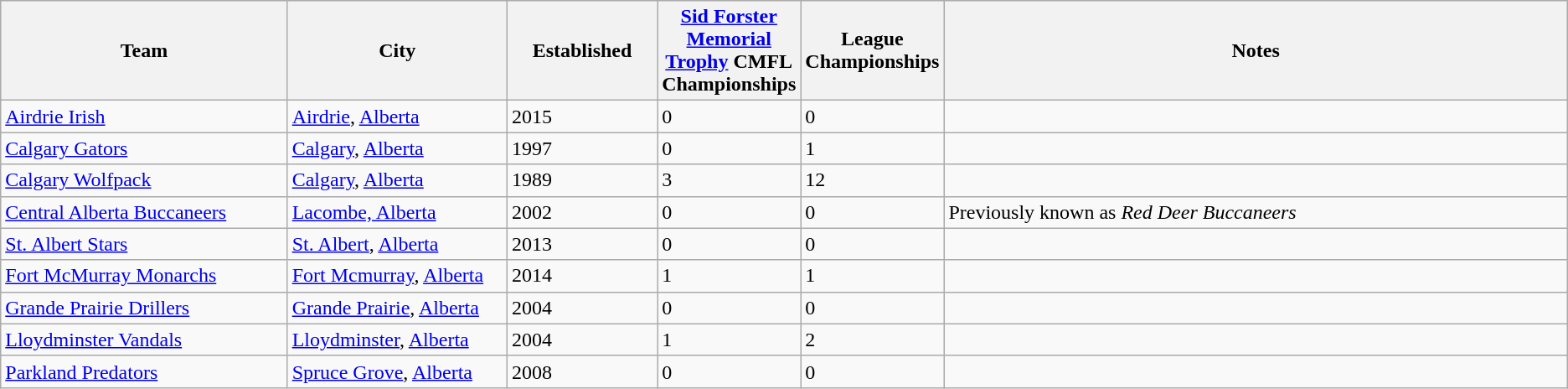<table class="wikitable">
<tr>
<th bgcolor="#DDDDFF" width="20%">Team</th>
<th bgcolor="#DDDDFF" width="15%">City</th>
<th bgcolor="#DDDDFF" width="10%">Established</th>
<th bgcolor="#DDDDFF" width="5%"><a href='#'>Sid Forster Memorial Trophy</a> CMFL Championships</th>
<th bgcolor="#DDDDFF" width+"5%">League Championships</th>
<th bgcolor="#DDDDFF" width="45%">Notes</th>
</tr>
<tr>
<td><a href='#'>Airdrie Irish</a></td>
<td><a href='#'>Airdrie</a>, <a href='#'>Alberta</a></td>
<td>2015</td>
<td>0</td>
<td>0</td>
<td></td>
</tr>
<tr>
<td><a href='#'>Calgary Gators</a></td>
<td><a href='#'>Calgary</a>, <a href='#'>Alberta</a></td>
<td>1997</td>
<td>0</td>
<td>1</td>
<td></td>
</tr>
<tr>
<td><a href='#'>Calgary Wolfpack</a></td>
<td><a href='#'>Calgary</a>, <a href='#'>Alberta</a></td>
<td>1989</td>
<td>3</td>
<td>12</td>
<td></td>
</tr>
<tr>
<td><a href='#'>Central Alberta Buccaneers</a></td>
<td><a href='#'>Lacombe, Alberta</a></td>
<td>2002</td>
<td>0</td>
<td>0</td>
<td>Previously known as <em>Red Deer Buccaneers</em></td>
</tr>
<tr>
<td><a href='#'>St. Albert Stars</a></td>
<td><a href='#'>St. Albert</a>, <a href='#'>Alberta</a></td>
<td>2013</td>
<td>0</td>
<td>0</td>
<td></td>
</tr>
<tr>
<td><a href='#'>Fort McMurray Monarchs</a></td>
<td><a href='#'>Fort Mcmurray</a>, <a href='#'>Alberta</a></td>
<td>2014</td>
<td>1</td>
<td>1</td>
<td></td>
</tr>
<tr>
<td><a href='#'>Grande Prairie Drillers</a></td>
<td><a href='#'>Grande Prairie</a>, <a href='#'>Alberta</a></td>
<td>2004</td>
<td>0</td>
<td>0</td>
<td></td>
</tr>
<tr>
<td><a href='#'>Lloydminster Vandals</a></td>
<td><a href='#'>Lloydminster</a>, <a href='#'>Alberta</a></td>
<td>2004</td>
<td>1</td>
<td>2</td>
<td></td>
</tr>
<tr>
<td><a href='#'>Parkland Predators</a></td>
<td><a href='#'>Spruce Grove</a>, <a href='#'>Alberta</a></td>
<td>2008</td>
<td>0</td>
<td>0</td>
<td></td>
</tr>
</table>
